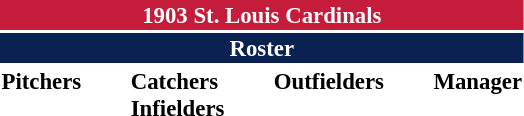<table class="toccolours" style="font-size: 95%;">
<tr>
<th colspan="10" style="background-color: #c41c3a; color: white; text-align: center;">1903 St. Louis Cardinals</th>
</tr>
<tr>
<td colspan="10" style="background-color: #0a2252; color: white; text-align: center;"><strong>Roster</strong></td>
</tr>
<tr>
<td valign="top"><strong>Pitchers</strong><br>













</td>
<td width="25px"></td>
<td valign="top"><strong>Catchers</strong><br>



<strong>Infielders</strong>








</td>
<td width="25px"></td>
<td valign="top"><strong>Outfielders</strong><br>


</td>
<td width="25px"></td>
<td valign="top"><strong>Manager</strong><br></td>
</tr>
</table>
